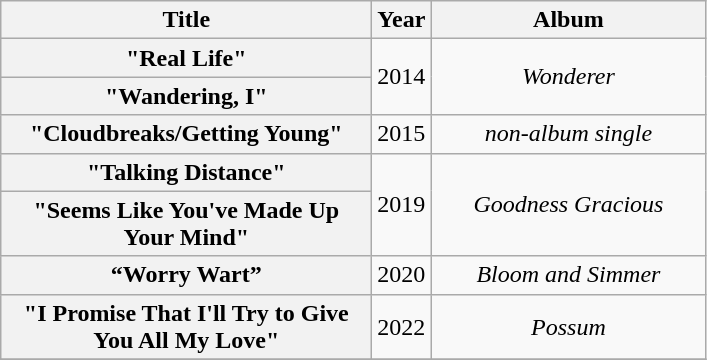<table class="wikitable plainrowheaders" style="text-align:center;">
<tr>
<th scope="col" rowspan="1" style="width:15em;">Title</th>
<th scope="col" rowspan="1" style="width:1em;">Year</th>
<th scope="col" rowspan="1" style="width:11em;">Album</th>
</tr>
<tr>
<th scope="row">"Real Life"</th>
<td rowspan="2">2014</td>
<td rowspan="2"><em>Wonderer</em></td>
</tr>
<tr>
<th scope="row">"Wandering, I"</th>
</tr>
<tr>
<th scope="row">"Cloudbreaks/Getting Young"</th>
<td rowspan="1">2015</td>
<td rowspan="1"><em>non-album single</em></td>
</tr>
<tr>
<th scope="row">"Talking Distance"</th>
<td rowspan="2">2019</td>
<td rowspan="2"><em>Goodness Gracious</em></td>
</tr>
<tr>
<th scope="row">"Seems Like You've Made Up Your Mind"</th>
</tr>
<tr>
<th scope="row">“Worry Wart”</th>
<td>2020</td>
<td><em>Bloom and Simmer</em></td>
</tr>
<tr>
<th scope="row">"I Promise That I'll Try to Give You All My Love"</th>
<td>2022</td>
<td><em>Possum</em></td>
</tr>
<tr>
</tr>
</table>
